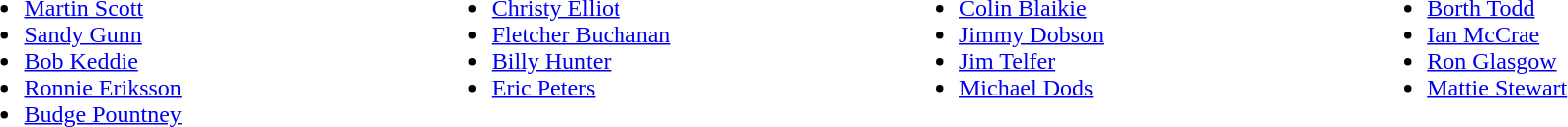<table style="width:100%;">
<tr>
<td style="vertical-align:top; width:20%;"><br><ul><li> <a href='#'>Martin Scott</a></li><li> <a href='#'>Sandy Gunn</a></li><li> <a href='#'>Bob Keddie</a></li><li> <a href='#'>Ronnie Eriksson</a></li><li> <a href='#'>Budge Pountney</a></li></ul></td>
<td style="vertical-align:top; width:20%;"><br><ul><li> <a href='#'>Christy Elliot</a></li><li> <a href='#'>Fletcher Buchanan</a></li><li> <a href='#'>Billy Hunter</a></li><li> <a href='#'>Eric Peters</a></li></ul></td>
<td style="vertical-align:top; width:20%;"><br><ul><li> <a href='#'>Colin Blaikie</a></li><li> <a href='#'>Jimmy Dobson</a></li><li> <a href='#'>Jim Telfer</a></li><li> <a href='#'>Michael Dods</a></li></ul></td>
<td style="vertical-align:top; width:20%;"><br><ul><li> <a href='#'>Borth Todd</a></li><li> <a href='#'>Ian McCrae</a></li><li> <a href='#'>Ron Glasgow</a></li><li> <a href='#'>Mattie Stewart</a></li></ul></td>
</tr>
</table>
